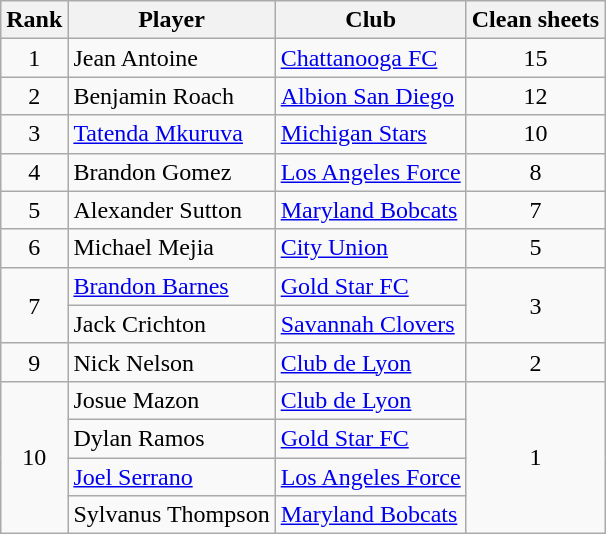<table class="wikitable" style="text-align:center">
<tr>
<th>Rank</th>
<th>Player</th>
<th>Club</th>
<th>Clean sheets</th>
</tr>
<tr>
<td>1</td>
<td align="left"> Jean Antoine</td>
<td align="left"><a href='#'>Chattanooga FC</a></td>
<td>15</td>
</tr>
<tr>
<td>2</td>
<td align="left"> Benjamin Roach</td>
<td align="left"><a href='#'>Albion San Diego</a></td>
<td>12</td>
</tr>
<tr>
<td>3</td>
<td align="left"> <a href='#'>Tatenda Mkuruva</a></td>
<td align="left"><a href='#'>Michigan Stars</a></td>
<td>10</td>
</tr>
<tr>
<td>4</td>
<td align="left"> Brandon Gomez</td>
<td align="left"><a href='#'>Los Angeles Force</a></td>
<td>8</td>
</tr>
<tr>
<td>5</td>
<td align="left"> Alexander Sutton</td>
<td align="left"><a href='#'>Maryland Bobcats</a></td>
<td>7</td>
</tr>
<tr>
<td>6</td>
<td align="left"> Michael Mejia</td>
<td align="left"><a href='#'>City Union</a></td>
<td>5</td>
</tr>
<tr>
<td rowspan=2>7</td>
<td align="left"> <a href='#'>Brandon Barnes</a></td>
<td align="left"><a href='#'>Gold Star FC</a></td>
<td rowspan=2>3</td>
</tr>
<tr>
<td align="left"> Jack Crichton</td>
<td align="left"><a href='#'>Savannah Clovers</a></td>
</tr>
<tr>
<td>9</td>
<td align="left"> Nick Nelson</td>
<td align="left"><a href='#'>Club de Lyon</a></td>
<td>2</td>
</tr>
<tr>
<td rowspan=4>10</td>
<td align="left"> Josue Mazon</td>
<td align="left"><a href='#'>Club de Lyon</a></td>
<td rowspan=4>1</td>
</tr>
<tr>
<td align="left"> Dylan Ramos</td>
<td align="left"><a href='#'>Gold Star FC</a></td>
</tr>
<tr>
<td align="left"> <a href='#'>Joel Serrano</a></td>
<td align="left"><a href='#'>Los Angeles Force</a></td>
</tr>
<tr>
<td align="left"> Sylvanus Thompson</td>
<td align="left"><a href='#'>Maryland Bobcats</a></td>
</tr>
</table>
